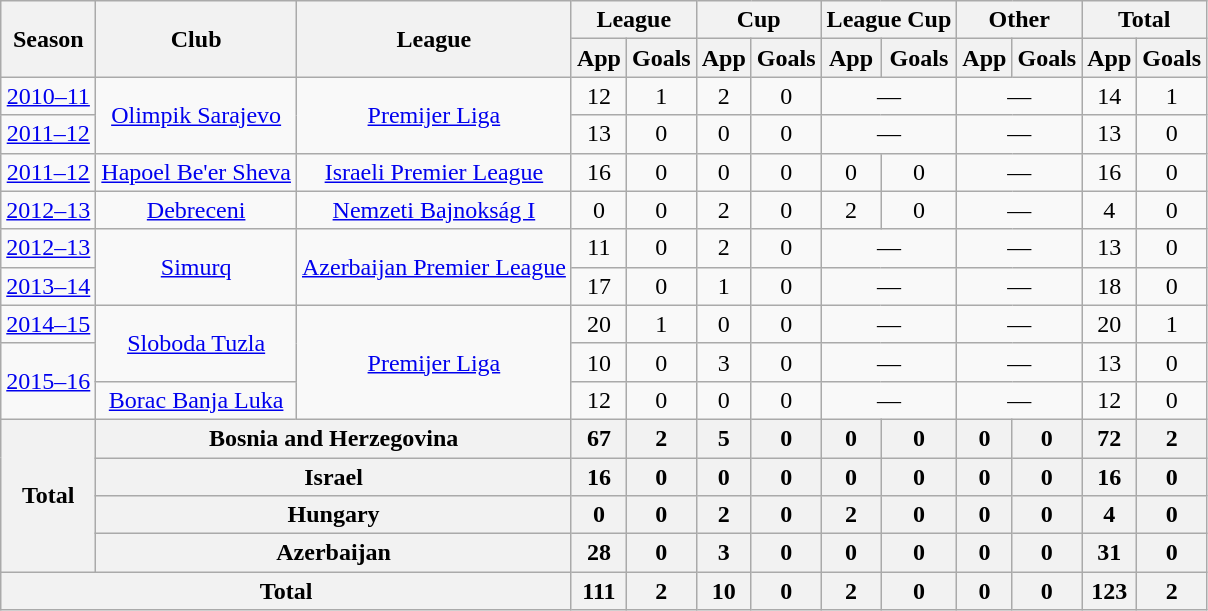<table class="wikitable">
<tr>
<th rowspan=2>Season</th>
<th ! rowspan=2>Club</th>
<th ! rowspan=2>League</th>
<th ! colspan=2>League</th>
<th ! colspan=2>Cup</th>
<th ! colspan=2>League Cup</th>
<th ! colspan=2>Other</th>
<th colspan=3>Total</th>
</tr>
<tr>
<th>App</th>
<th>Goals</th>
<th>App</th>
<th>Goals</th>
<th>App</th>
<th>Goals</th>
<th>App</th>
<th>Goals</th>
<th>App</th>
<th>Goals</th>
</tr>
<tr align=center>
<td><a href='#'>2010–11</a></td>
<td rowspan="2"><a href='#'>Olimpik Sarajevo</a></td>
<td rowspan="2"><a href='#'>Premijer Liga</a></td>
<td>12</td>
<td>1</td>
<td>2</td>
<td>0</td>
<td colspan="2">—</td>
<td colspan="2">—</td>
<td>14</td>
<td>1</td>
</tr>
<tr align=center>
<td><a href='#'>2011–12</a></td>
<td>13</td>
<td>0</td>
<td>0</td>
<td>0</td>
<td colspan="2">—</td>
<td colspan="2">—</td>
<td>13</td>
<td>0</td>
</tr>
<tr align=center>
<td><a href='#'>2011–12</a></td>
<td><a href='#'>Hapoel Be'er Sheva</a></td>
<td><a href='#'>Israeli Premier League</a></td>
<td>16</td>
<td>0</td>
<td>0</td>
<td>0</td>
<td>0</td>
<td>0</td>
<td colspan="2">—</td>
<td>16</td>
<td>0</td>
</tr>
<tr align=center>
<td><a href='#'>2012–13</a></td>
<td><a href='#'>Debreceni</a></td>
<td><a href='#'>Nemzeti Bajnokság I</a></td>
<td>0</td>
<td>0</td>
<td>2</td>
<td>0</td>
<td>2</td>
<td>0</td>
<td colspan="2">—</td>
<td>4</td>
<td>0</td>
</tr>
<tr align=center>
<td><a href='#'>2012–13</a></td>
<td rowspan="2"><a href='#'>Simurq</a></td>
<td rowspan="2"><a href='#'>Azerbaijan Premier League</a></td>
<td>11</td>
<td>0</td>
<td>2</td>
<td>0</td>
<td colspan="2">—</td>
<td colspan="2">—</td>
<td>13</td>
<td>0</td>
</tr>
<tr align=center>
<td><a href='#'>2013–14</a></td>
<td>17</td>
<td>0</td>
<td>1</td>
<td>0</td>
<td colspan="2">—</td>
<td colspan="2">—</td>
<td>18</td>
<td>0</td>
</tr>
<tr align=center>
<td><a href='#'>2014–15</a></td>
<td rowspan="2"><a href='#'>Sloboda Tuzla</a></td>
<td rowspan="3"><a href='#'>Premijer Liga</a></td>
<td>20</td>
<td>1</td>
<td>0</td>
<td>0</td>
<td colspan="2">—</td>
<td colspan="2">—</td>
<td>20</td>
<td>1</td>
</tr>
<tr align=center>
<td rowspan="2"><a href='#'>2015–16</a></td>
<td>10</td>
<td>0</td>
<td>3</td>
<td>0</td>
<td colspan="2">—</td>
<td colspan="2">—</td>
<td>13</td>
<td>0</td>
</tr>
<tr align=center>
<td><a href='#'>Borac Banja Luka</a></td>
<td>12</td>
<td>0</td>
<td>0</td>
<td>0</td>
<td colspan="2">—</td>
<td colspan="2">—</td>
<td>12</td>
<td>0</td>
</tr>
<tr align=center>
<th rowspan="4">Total</th>
<th ! colspan="2">Bosnia and Herzegovina</th>
<th>67</th>
<th>2</th>
<th>5</th>
<th>0</th>
<th>0</th>
<th>0</th>
<th>0</th>
<th>0</th>
<th>72</th>
<th>2</th>
</tr>
<tr align=center>
<th colspan="2">Israel</th>
<th>16</th>
<th>0</th>
<th>0</th>
<th>0</th>
<th>0</th>
<th>0</th>
<th>0</th>
<th>0</th>
<th>16</th>
<th>0</th>
</tr>
<tr align=center>
<th colspan="2">Hungary</th>
<th>0</th>
<th>0</th>
<th>2</th>
<th>0</th>
<th>2</th>
<th>0</th>
<th>0</th>
<th>0</th>
<th>4</th>
<th>0</th>
</tr>
<tr align=center>
<th colspan="2">Azerbaijan</th>
<th>28</th>
<th>0</th>
<th>3</th>
<th>0</th>
<th>0</th>
<th>0</th>
<th>0</th>
<th>0</th>
<th>31</th>
<th>0</th>
</tr>
<tr align=center>
<th colspan="3">Total</th>
<th>111</th>
<th>2</th>
<th>10</th>
<th>0</th>
<th>2</th>
<th>0</th>
<th>0</th>
<th>0</th>
<th>123</th>
<th>2</th>
</tr>
</table>
